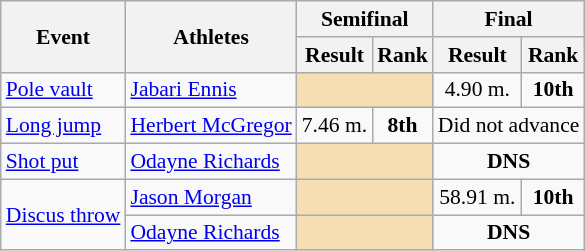<table class="wikitable" border="1" style="font-size:90%">
<tr>
<th rowspan=2>Event</th>
<th rowspan=2>Athletes</th>
<th colspan=2>Semifinal</th>
<th colspan=2>Final</th>
</tr>
<tr>
<th>Result</th>
<th>Rank</th>
<th>Result</th>
<th>Rank</th>
</tr>
<tr>
<td><a href='#'>Pole vault</a></td>
<td><a href='#'>Jabari Ennis</a></td>
<td align=center colspan=2 bgcolor=wheat></td>
<td align=center>4.90 m.</td>
<td align=center><strong>10th</strong></td>
</tr>
<tr>
<td><a href='#'>Long jump</a></td>
<td><a href='#'>Herbert McGregor</a></td>
<td align=center>7.46 m.</td>
<td align=center><strong>8th</strong></td>
<td align="center" colspan="7">Did not advance</td>
</tr>
<tr>
<td><a href='#'>Shot put</a></td>
<td><a href='#'>Odayne Richards</a></td>
<td colspan=2 bgcolor=wheat></td>
<td align=center colspan=2><strong>DNS</strong></td>
</tr>
<tr>
<td rowspan=2><a href='#'>Discus throw</a></td>
<td><a href='#'>Jason Morgan</a></td>
<td colspan=2 bgcolor=wheat></td>
<td align=center>58.91 m.</td>
<td align=center><strong>10th</strong></td>
</tr>
<tr>
<td><a href='#'>Odayne Richards</a></td>
<td colspan=2 bgcolor=wheat></td>
<td align=center colspan=2><strong>DNS</strong></td>
</tr>
</table>
